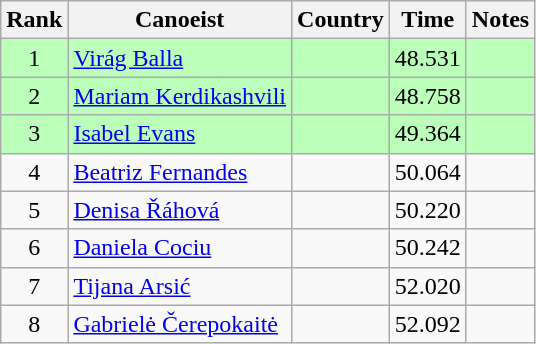<table class="wikitable" style="text-align:center">
<tr>
<th>Rank</th>
<th>Canoeist</th>
<th>Country</th>
<th>Time</th>
<th>Notes</th>
</tr>
<tr bgcolor=bbffbb>
<td>1</td>
<td align=left><a href='#'>Virág Balla</a></td>
<td align=left></td>
<td>48.531</td>
<td></td>
</tr>
<tr bgcolor=bbffbb>
<td>2</td>
<td align=left><a href='#'>Mariam Kerdikashvili</a></td>
<td align=left></td>
<td>48.758</td>
<td></td>
</tr>
<tr bgcolor=bbffbb>
<td>3</td>
<td align=left><a href='#'>Isabel Evans</a></td>
<td align=left></td>
<td>49.364</td>
<td></td>
</tr>
<tr>
<td>4</td>
<td align=left><a href='#'>Beatriz Fernandes</a></td>
<td align=left></td>
<td>50.064</td>
<td></td>
</tr>
<tr>
<td>5</td>
<td align=left><a href='#'>Denisa Řáhová</a></td>
<td align=left></td>
<td>50.220</td>
<td></td>
</tr>
<tr>
<td>6</td>
<td align=left><a href='#'>Daniela Cociu</a></td>
<td align=left></td>
<td>50.242</td>
<td></td>
</tr>
<tr>
<td>7</td>
<td align=left><a href='#'>Tijana Arsić</a></td>
<td align=left></td>
<td>52.020</td>
<td></td>
</tr>
<tr>
<td>8</td>
<td align=left><a href='#'>Gabrielė Čerepokaitė</a></td>
<td align=left></td>
<td>52.092</td>
<td></td>
</tr>
</table>
